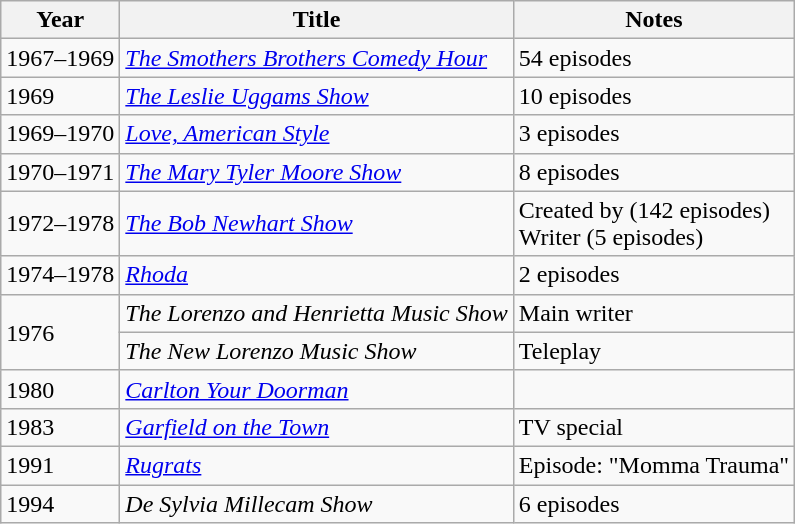<table class="wikitable sortable">
<tr>
<th>Year</th>
<th>Title</th>
<th class="unsortable">Notes</th>
</tr>
<tr>
<td>1967–1969</td>
<td><em><a href='#'>The Smothers Brothers Comedy Hour</a></em></td>
<td>54 episodes</td>
</tr>
<tr>
<td>1969</td>
<td><em><a href='#'>The Leslie Uggams Show</a></em></td>
<td>10 episodes</td>
</tr>
<tr>
<td>1969–1970</td>
<td><em><a href='#'>Love, American Style</a></em></td>
<td>3 episodes</td>
</tr>
<tr>
<td>1970–1971</td>
<td><em><a href='#'>The Mary Tyler Moore Show</a></em></td>
<td>8 episodes</td>
</tr>
<tr>
<td>1972–1978</td>
<td><em><a href='#'>The Bob Newhart Show</a></em></td>
<td>Created by (142 episodes)<br>Writer (5 episodes)</td>
</tr>
<tr>
<td>1974–1978</td>
<td><em><a href='#'>Rhoda</a></em></td>
<td>2 episodes</td>
</tr>
<tr>
<td rowspan="2">1976</td>
<td><em>The Lorenzo and Henrietta Music Show</em></td>
<td>Main writer</td>
</tr>
<tr>
<td><em>The New Lorenzo Music Show</em></td>
<td>Teleplay</td>
</tr>
<tr>
<td>1980</td>
<td><em><a href='#'>Carlton Your Doorman</a></em></td>
<td></td>
</tr>
<tr>
<td>1983</td>
<td><em><a href='#'>Garfield on the Town</a></em></td>
<td>TV special</td>
</tr>
<tr>
<td>1991</td>
<td><em><a href='#'>Rugrats</a></em></td>
<td>Episode: "Momma Trauma"</td>
</tr>
<tr>
<td>1994</td>
<td><em>De Sylvia Millecam Show</em></td>
<td>6 episodes</td>
</tr>
</table>
